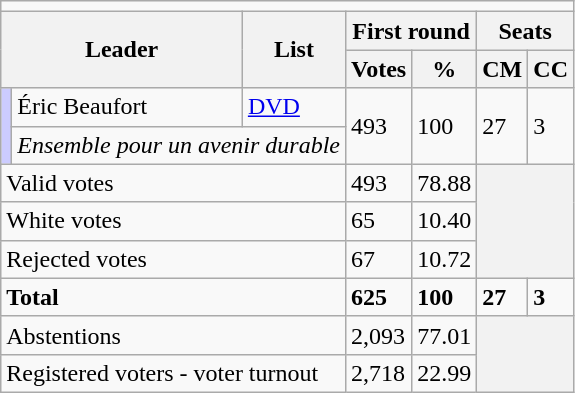<table class="wikitable">
<tr>
<td colspan="7"></td>
</tr>
<tr>
<th colspan="2" rowspan="2">Leader</th>
<th rowspan="2">List</th>
<th colspan="2">First round</th>
<th colspan="2">Seats</th>
</tr>
<tr>
<th>Votes</th>
<th>%</th>
<th>CM</th>
<th>CC</th>
</tr>
<tr>
<td rowspan="2" bgcolor="#ccccff"></td>
<td>Éric Beaufort</td>
<td><a href='#'>DVD</a></td>
<td rowspan="2">493</td>
<td rowspan="2">100</td>
<td rowspan="2">27</td>
<td rowspan="2">3</td>
</tr>
<tr>
<td colspan="2"><em>Ensemble pour un avenir durable</em></td>
</tr>
<tr>
<td colspan="3">Valid votes</td>
<td>493</td>
<td>78.88</td>
<th colspan="2" rowspan="3"></th>
</tr>
<tr>
<td colspan="3">White votes</td>
<td>65</td>
<td>10.40</td>
</tr>
<tr>
<td colspan="3">Rejected votes</td>
<td>67</td>
<td>10.72</td>
</tr>
<tr>
<td colspan="3"><strong>Total</strong></td>
<td><strong>625</strong></td>
<td><strong>100</strong></td>
<td><strong>27</strong></td>
<td><strong>3</strong></td>
</tr>
<tr>
<td colspan="3">Abstentions</td>
<td>2,093</td>
<td>77.01</td>
<th colspan="2" rowspan="2"></th>
</tr>
<tr>
<td colspan="3">Registered voters - voter turnout</td>
<td>2,718</td>
<td>22.99</td>
</tr>
</table>
